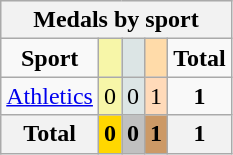<table class=wikitable style=text-align:center;">
<tr bgcolor=EFEFEF>
<th colspan=7><strong>Medals by sport</strong></th>
</tr>
<tr>
<td><strong>Sport</strong></td>
<td bgcolor=F7F6A8></td>
<td bgcolor=DCE5E5></td>
<td bgcolor=FFDBA9></td>
<td><strong>Total</strong></td>
</tr>
<tr>
<td><a href='#'>Athletics</a></td>
<td bgcolor=F7F6A8>0</td>
<td bgcolor=DCE5E5>0</td>
<td bgcolor=FFDAB9>1</td>
<td><strong>1</strong></td>
</tr>
<tr>
<th><strong>Total</strong></th>
<th style="background:gold;"><strong>0</strong></th>
<th style="background:silver;"><strong>0</strong></th>
<th style="background:#c96;"><strong>1</strong></th>
<th><strong>1</strong></th>
</tr>
</table>
